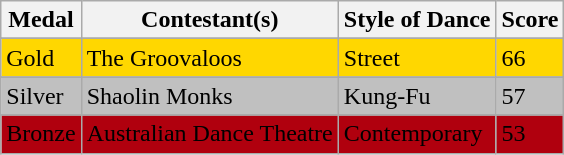<table class="wikitable sortable" border"1">
<tr>
<th>Medal</th>
<th>Contestant(s)</th>
<th>Style of Dance</th>
<th>Score</th>
</tr>
<tr>
</tr>
<tr bgcolor="gold">
<td>Gold</td>
<td> The Groovaloos</td>
<td>Street</td>
<td>66</td>
</tr>
<tr>
</tr>
<tr bgcolor="silver">
<td>Silver</td>
<td> Shaolin Monks</td>
<td>Kung-Fu</td>
<td>57</td>
</tr>
<tr>
</tr>
<tr bgcolor="bronze">
<td>Bronze</td>
<td> Australian Dance Theatre</td>
<td>Contemporary</td>
<td>53</td>
</tr>
</table>
